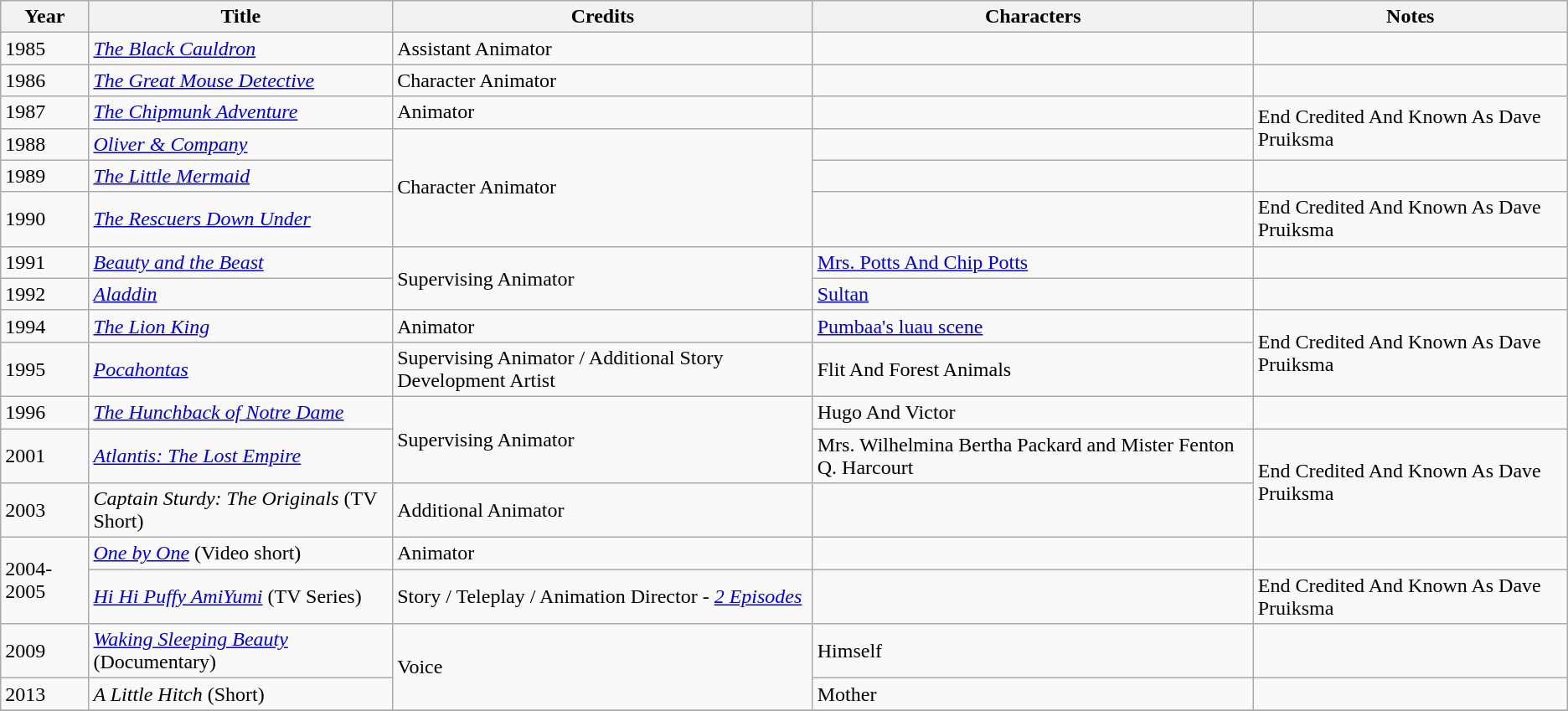<table class="wikitable sortable">
<tr>
<th>Year</th>
<th>Title</th>
<th>Credits</th>
<th>Characters</th>
<th>Notes</th>
</tr>
<tr>
<td>1985</td>
<td><em><a href='#'>The Black Cauldron</a></em></td>
<td>Assistant Animator</td>
<td></td>
<td></td>
</tr>
<tr>
<td>1986</td>
<td><em><a href='#'>The Great Mouse Detective</a></em></td>
<td>Character Animator</td>
<td></td>
<td></td>
</tr>
<tr>
<td>1987</td>
<td><em><a href='#'>The Chipmunk Adventure</a></em></td>
<td>Animator</td>
<td></td>
<td rowspan="2">End Credited And Known As Dave Pruiksma</td>
</tr>
<tr>
<td>1988</td>
<td><em><a href='#'>Oliver & Company</a></em></td>
<td rowspan="3">Character Animator</td>
<td></td>
</tr>
<tr>
<td>1989</td>
<td><em><a href='#'>The Little Mermaid</a></em></td>
<td></td>
<td></td>
</tr>
<tr>
<td>1990</td>
<td><em><a href='#'>The Rescuers Down Under</a></em></td>
<td></td>
<td>End Credited And Known As Dave Pruiksma</td>
</tr>
<tr>
<td>1991</td>
<td><em><a href='#'>Beauty and the Beast</a></em></td>
<td rowspan="2">Supervising Animator</td>
<td><a href='#'>Mrs. Potts And Chip Potts</a></td>
<td></td>
</tr>
<tr>
<td>1992</td>
<td><em><a href='#'>Aladdin</a></em></td>
<td><a href='#'>Sultan</a></td>
<td></td>
</tr>
<tr>
<td>1994</td>
<td><em><a href='#'>The Lion King</a></em></td>
<td>Animator</td>
<td><a href='#'>Pumbaa's luau scene</a></td>
<td rowspan="2">End Credited And Known As Dave Pruiksma</td>
</tr>
<tr>
<td>1995</td>
<td><em><a href='#'>Pocahontas</a></em></td>
<td>Supervising Animator / Additional Story Development Artist</td>
<td>Flit And Forest Animals</td>
</tr>
<tr>
<td>1996</td>
<td><em><a href='#'>The Hunchback of Notre Dame</a></em></td>
<td rowspan="2">Supervising Animator</td>
<td>Hugo And Victor</td>
<td></td>
</tr>
<tr>
<td>2001</td>
<td><em><a href='#'>Atlantis: The Lost Empire</a></em></td>
<td>Mrs. Wilhelmina Bertha Packard and Mister Fenton Q. Harcourt</td>
<td rowspan="2">End Credited And Known As Dave Pruiksma</td>
</tr>
<tr>
<td>2003</td>
<td><em>Captain Sturdy: The Originals</em> (TV Short)</td>
<td>Additional Animator</td>
<td></td>
</tr>
<tr>
<td rowspan="2">2004-2005</td>
<td><em><a href='#'>One by One</a></em> (Video short)</td>
<td>Animator</td>
<td></td>
<td></td>
</tr>
<tr>
<td><em><a href='#'>Hi Hi Puffy AmiYumi</a></em> (TV Series)</td>
<td>Story / Teleplay / Animation Director - <em><a href='#'>2 Episodes</a></em></td>
<td></td>
<td>End Credited And Known As Dave Pruiksma</td>
</tr>
<tr>
<td>2009</td>
<td><em><a href='#'>Waking Sleeping Beauty</a></em> (Documentary)</td>
<td rowspan="2">Voice</td>
<td>Himself</td>
<td></td>
</tr>
<tr>
<td>2013</td>
<td><em>A Little Hitch</em> (Short)</td>
<td>Mother</td>
<td></td>
</tr>
<tr>
</tr>
</table>
